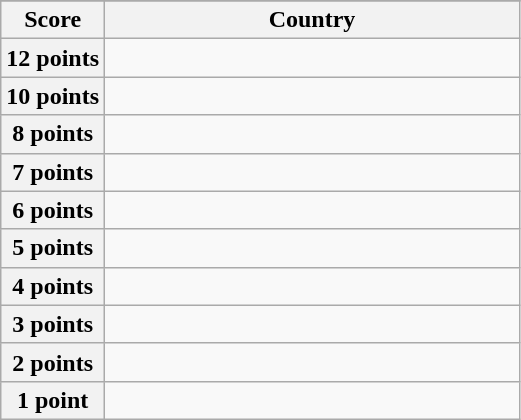<table class="wikitable">
<tr>
</tr>
<tr>
<th scope="col" width="20%">Score</th>
<th scope="col">Country</th>
</tr>
<tr>
<th scope="row">12 points</th>
<td></td>
</tr>
<tr>
<th scope="row">10 points</th>
<td></td>
</tr>
<tr>
<th scope="row">8 points</th>
<td></td>
</tr>
<tr>
<th scope="row">7 points</th>
<td></td>
</tr>
<tr>
<th scope="row">6 points</th>
<td></td>
</tr>
<tr>
<th scope="row">5 points</th>
<td></td>
</tr>
<tr>
<th scope="row">4 points</th>
<td></td>
</tr>
<tr>
<th scope="row">3 points</th>
<td></td>
</tr>
<tr>
<th scope="row">2 points</th>
<td></td>
</tr>
<tr>
<th scope="row">1 point</th>
<td></td>
</tr>
</table>
